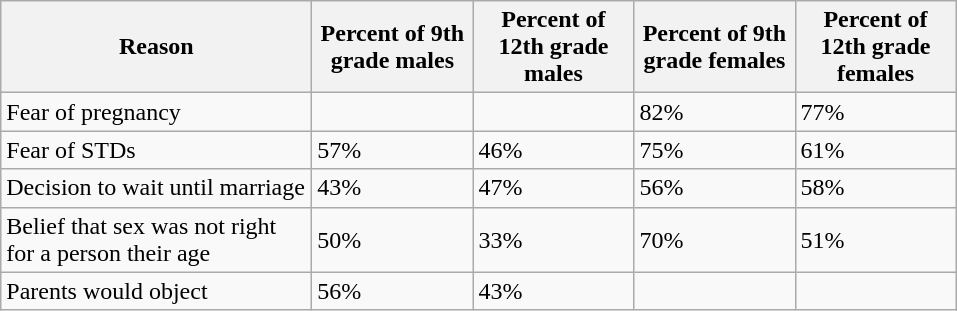<table class="wikitable sortable" style="float: center; margin-left: 1em;">
<tr>
<th style="width:200px;">Reason</th>
<th style="width:100px;">Percent of 9th grade males</th>
<th style="width:100px;">Percent of 12th grade males</th>
<th style="width:100px;">Percent of 9th grade females</th>
<th style="width:100px;">Percent of 12th grade females</th>
</tr>
<tr>
<td>Fear of pregnancy</td>
<td></td>
<td></td>
<td>82%</td>
<td>77%</td>
</tr>
<tr>
<td>Fear of STDs</td>
<td>57%</td>
<td>46%</td>
<td>75%</td>
<td>61%</td>
</tr>
<tr>
<td>Decision to wait until marriage</td>
<td>43%</td>
<td>47%</td>
<td>56%</td>
<td>58%</td>
</tr>
<tr>
<td>Belief that sex was not right for a person their age</td>
<td>50%</td>
<td>33%</td>
<td>70%</td>
<td>51%</td>
</tr>
<tr>
<td>Parents would object</td>
<td>56%</td>
<td>43%</td>
<td></td>
<td></td>
</tr>
</table>
